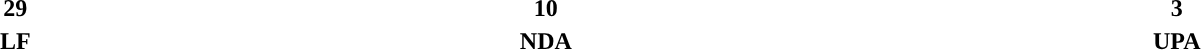<table style="width:88%; text-align:center;">
<tr>
<td style="background:"><strong>29</strong></td>
<td style="background:"><strong>10</strong></td>
<td style="background:"><strong>3</strong></td>
</tr>
<tr>
<td><span><strong>LF</strong></span></td>
<td><span><strong>NDA</strong></span></td>
<td><span><strong>UPA</strong></span></td>
</tr>
</table>
